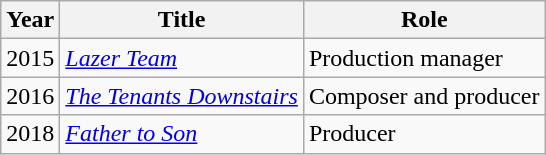<table class="wikitable">
<tr>
<th>Year</th>
<th>Title</th>
<th>Role</th>
</tr>
<tr>
<td>2015</td>
<td><em><a href='#'>Lazer Team</a></em></td>
<td>Production manager</td>
</tr>
<tr>
<td>2016</td>
<td><em><a href='#'>The Tenants Downstairs</a></em></td>
<td>Composer and producer</td>
</tr>
<tr>
<td>2018</td>
<td><em><a href='#'>Father to Son</a></em></td>
<td>Producer</td>
</tr>
</table>
